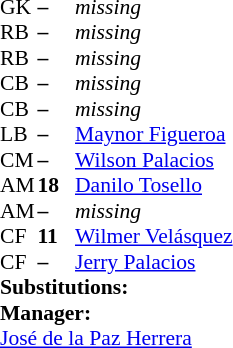<table style="font-size: 90%" cellspacing="0" cellpadding="0">
<tr>
<td colspan=4></td>
</tr>
<tr>
<th width="25"></th>
<th width="25"></th>
</tr>
<tr>
<td>GK</td>
<td><strong>–</strong></td>
<td> <em>missing</em></td>
</tr>
<tr>
<td>RB</td>
<td><strong>–</strong></td>
<td> <em>missing</em></td>
</tr>
<tr>
<td>RB</td>
<td><strong>–</strong></td>
<td> <em>missing</em></td>
</tr>
<tr>
<td>CB</td>
<td><strong>–</strong></td>
<td> <em>missing</em></td>
</tr>
<tr>
<td>CB</td>
<td><strong>–</strong></td>
<td> <em>missing</em></td>
</tr>
<tr>
<td>LB</td>
<td><strong>–</strong></td>
<td> <a href='#'>Maynor Figueroa</a></td>
</tr>
<tr>
<td>CM</td>
<td><strong>–</strong></td>
<td> <a href='#'>Wilson Palacios</a></td>
</tr>
<tr>
<td>AM</td>
<td><strong>18</strong></td>
<td> <a href='#'>Danilo Tosello</a></td>
</tr>
<tr>
<td>AM</td>
<td><strong>–</strong></td>
<td> <em>missing</em></td>
</tr>
<tr>
<td>CF</td>
<td><strong>11</strong></td>
<td> <a href='#'>Wilmer Velásquez</a></td>
</tr>
<tr>
<td>CF</td>
<td><strong>–</strong></td>
<td> <a href='#'>Jerry Palacios</a></td>
</tr>
<tr>
<td colspan=3><strong>Substitutions:</strong></td>
</tr>
<tr>
<td colspan=3><strong>Manager:</strong></td>
</tr>
<tr>
<td colspan=3> <a href='#'>José de la Paz Herrera</a></td>
</tr>
</table>
